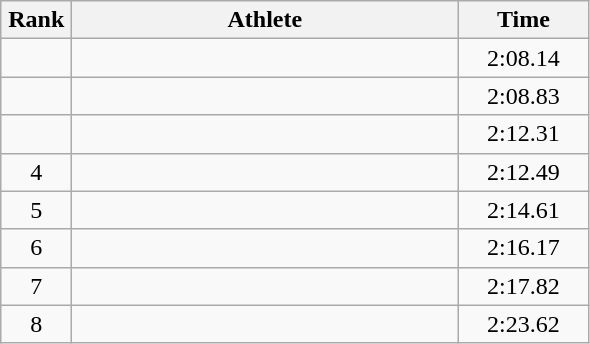<table class=wikitable style="text-align:center">
<tr>
<th width=40>Rank</th>
<th width=250>Athlete</th>
<th width=80>Time</th>
</tr>
<tr>
<td></td>
<td align=left></td>
<td>2:08.14</td>
</tr>
<tr>
<td></td>
<td align=left></td>
<td>2:08.83</td>
</tr>
<tr>
<td></td>
<td align=left></td>
<td>2:12.31</td>
</tr>
<tr>
<td>4</td>
<td align=left></td>
<td>2:12.49</td>
</tr>
<tr>
<td>5</td>
<td align=left></td>
<td>2:14.61</td>
</tr>
<tr>
<td>6</td>
<td align=left></td>
<td>2:16.17</td>
</tr>
<tr>
<td>7</td>
<td align=left></td>
<td>2:17.82</td>
</tr>
<tr>
<td>8</td>
<td align=left></td>
<td>2:23.62</td>
</tr>
</table>
